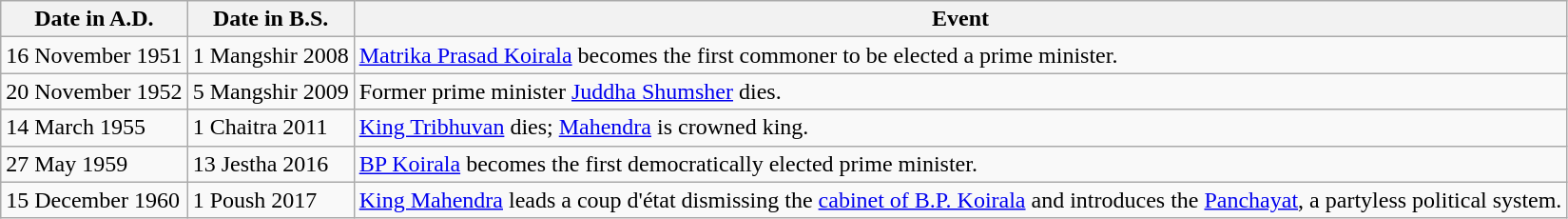<table class="wikitable">
<tr>
<th>Date in A.D.</th>
<th>Date in B.S.</th>
<th>Event</th>
</tr>
<tr>
<td>16 November 1951</td>
<td>1 Mangshir 2008</td>
<td><a href='#'>Matrika Prasad Koirala</a> becomes the first commoner to be elected a prime minister.</td>
</tr>
<tr>
<td>20 November 1952</td>
<td>5 Mangshir 2009</td>
<td>Former prime minister <a href='#'>Juddha Shumsher</a> dies.</td>
</tr>
<tr>
<td>14 March 1955</td>
<td>1 Chaitra 2011</td>
<td><a href='#'>King Tribhuvan</a> dies; <a href='#'>Mahendra</a> is crowned king.</td>
</tr>
<tr>
<td>27 May 1959</td>
<td>13 Jestha 2016</td>
<td><a href='#'>BP Koirala</a> becomes the first democratically elected prime minister.</td>
</tr>
<tr>
<td>15 December 1960</td>
<td>1 Poush 2017</td>
<td><a href='#'>King Mahendra</a> leads a coup d'état dismissing the <a href='#'>cabinet of B.P. Koirala</a> and introduces the <a href='#'>Panchayat</a>, a partyless political system.</td>
</tr>
</table>
